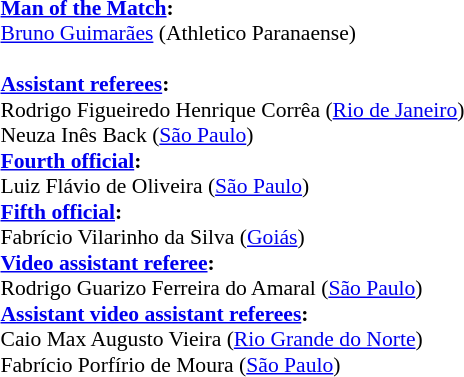<table width=50% style="font-size: 90%">
<tr>
<td><br><strong><a href='#'>Man of the Match</a>:</strong>
<br> <a href='#'>Bruno Guimarães</a> (Athletico Paranaense)
<br>
<br><strong><a href='#'>Assistant referees</a>:</strong>
<br>Rodrigo Figueiredo Henrique Corrêa (<a href='#'>Rio de Janeiro</a>)
<br>Neuza Inês Back (<a href='#'>São Paulo</a>)
<br><strong><a href='#'>Fourth official</a>:</strong>
<br>Luiz Flávio de Oliveira (<a href='#'>São Paulo</a>)
<br><strong><a href='#'>Fifth official</a>:</strong>
<br>Fabrício Vilarinho da Silva (<a href='#'>Goiás</a>)
<br><strong><a href='#'>Video assistant referee</a>:</strong>
<br>Rodrigo Guarizo Ferreira do Amaral (<a href='#'>São Paulo</a>)
<br><strong><a href='#'>Assistant video assistant referees</a>:</strong>
<br>Caio Max Augusto Vieira (<a href='#'>Rio Grande do Norte</a>)
<br>Fabrício Porfírio de Moura (<a href='#'>São Paulo</a>)</td>
</tr>
</table>
